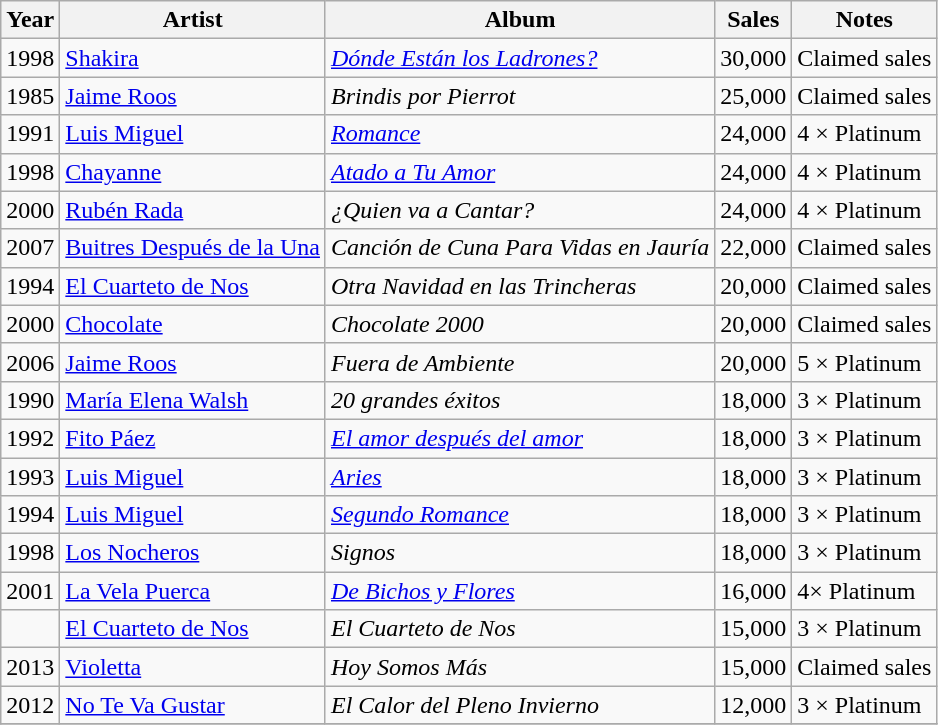<table class="wikitable">
<tr>
<th>Year</th>
<th>Artist</th>
<th>Album</th>
<th>Sales</th>
<th>Notes</th>
</tr>
<tr>
<td>1998</td>
<td><a href='#'>Shakira</a></td>
<td><em><a href='#'>Dónde Están los Ladrones?</a></em></td>
<td>30,000</td>
<td>Claimed sales</td>
</tr>
<tr>
<td>1985</td>
<td><a href='#'>Jaime Roos</a></td>
<td><em>Brindis por Pierrot</em></td>
<td>25,000</td>
<td>Claimed sales</td>
</tr>
<tr>
<td>1991</td>
<td><a href='#'>Luis Miguel</a></td>
<td><em><a href='#'>Romance</a></em></td>
<td>24,000</td>
<td>4 × Platinum</td>
</tr>
<tr>
<td>1998</td>
<td><a href='#'>Chayanne</a></td>
<td><em><a href='#'>Atado a Tu Amor</a></em></td>
<td>24,000</td>
<td>4 × Platinum</td>
</tr>
<tr>
<td>2000</td>
<td><a href='#'>Rubén Rada</a></td>
<td><em>¿Quien va a Cantar?</em></td>
<td>24,000</td>
<td>4 × Platinum</td>
</tr>
<tr>
<td>2007</td>
<td><a href='#'>Buitres Después de la Una</a></td>
<td><em>Canción de Cuna Para Vidas en Jauría</em></td>
<td>22,000</td>
<td>Claimed sales</td>
</tr>
<tr>
<td>1994</td>
<td><a href='#'>El Cuarteto de Nos</a></td>
<td><em>Otra Navidad en las Trincheras</em></td>
<td>20,000</td>
<td>Claimed sales</td>
</tr>
<tr>
<td>2000</td>
<td><a href='#'>Chocolate</a></td>
<td><em>Chocolate 2000</em></td>
<td>20,000</td>
<td>Claimed sales</td>
</tr>
<tr>
<td>2006</td>
<td><a href='#'>Jaime Roos</a></td>
<td><em>Fuera de Ambiente</em></td>
<td>20,000</td>
<td>5 × Platinum</td>
</tr>
<tr>
<td>1990</td>
<td><a href='#'>María Elena Walsh</a></td>
<td><em>20 grandes éxitos</em></td>
<td>18,000</td>
<td>3 × Platinum</td>
</tr>
<tr>
<td>1992</td>
<td><a href='#'>Fito Páez</a></td>
<td><em><a href='#'>El amor después del amor</a></em></td>
<td>18,000</td>
<td>3 × Platinum</td>
</tr>
<tr>
<td>1993</td>
<td><a href='#'>Luis Miguel</a></td>
<td><em><a href='#'>Aries</a></em></td>
<td>18,000</td>
<td>3 × Platinum</td>
</tr>
<tr>
<td>1994</td>
<td><a href='#'>Luis Miguel</a></td>
<td><em><a href='#'>Segundo Romance</a></em></td>
<td>18,000</td>
<td>3 × Platinum</td>
</tr>
<tr>
<td>1998</td>
<td><a href='#'>Los Nocheros</a></td>
<td><em>Signos</em></td>
<td>18,000</td>
<td>3 × Platinum</td>
</tr>
<tr>
<td>2001</td>
<td><a href='#'>La Vela Puerca</a></td>
<td><em><a href='#'>De Bichos y Flores</a></em></td>
<td>16,000</td>
<td>4× Platinum</td>
</tr>
<tr>
<td></td>
<td><a href='#'>El Cuarteto de Nos</a></td>
<td><em>El Cuarteto de Nos</em></td>
<td>15,000</td>
<td>3 × Platinum</td>
</tr>
<tr>
<td>2013</td>
<td><a href='#'>Violetta</a></td>
<td><em>Hoy Somos Más</em></td>
<td>15,000</td>
<td>Claimed sales</td>
</tr>
<tr>
<td>2012</td>
<td><a href='#'>No Te Va Gustar</a></td>
<td><em>El Calor del Pleno Invierno</em></td>
<td>12,000</td>
<td>3 × Platinum</td>
</tr>
<tr>
</tr>
</table>
